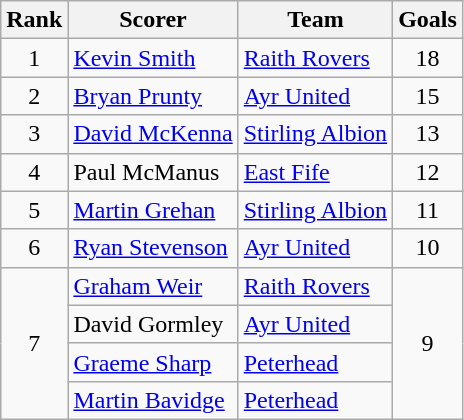<table class="wikitable">
<tr>
<th>Rank</th>
<th>Scorer</th>
<th>Team</th>
<th>Goals</th>
</tr>
<tr>
<td align=center>1</td>
<td> <a href='#'>Kevin Smith</a></td>
<td><a href='#'>Raith Rovers</a></td>
<td align=center>18</td>
</tr>
<tr>
<td align=center>2</td>
<td> <a href='#'>Bryan Prunty</a></td>
<td><a href='#'>Ayr United</a></td>
<td align=center>15</td>
</tr>
<tr>
<td align=center>3</td>
<td> <a href='#'>David McKenna</a></td>
<td><a href='#'>Stirling Albion</a></td>
<td align=center>13</td>
</tr>
<tr>
<td align=center>4</td>
<td> Paul McManus</td>
<td><a href='#'>East Fife</a></td>
<td align=center>12</td>
</tr>
<tr>
<td align=center>5</td>
<td> <a href='#'>Martin Grehan</a></td>
<td><a href='#'>Stirling Albion</a></td>
<td align=center>11</td>
</tr>
<tr>
<td align=center>6</td>
<td> <a href='#'>Ryan Stevenson</a></td>
<td><a href='#'>Ayr United</a></td>
<td align=center>10</td>
</tr>
<tr>
<td rowspan=4 align=center>7</td>
<td> <a href='#'>Graham Weir</a></td>
<td><a href='#'>Raith Rovers</a></td>
<td rowspan=4 align=center>9</td>
</tr>
<tr>
<td> David Gormley</td>
<td><a href='#'>Ayr United</a></td>
</tr>
<tr>
<td> <a href='#'>Graeme Sharp</a></td>
<td><a href='#'>Peterhead</a></td>
</tr>
<tr>
<td> <a href='#'>Martin Bavidge</a></td>
<td><a href='#'>Peterhead</a></td>
</tr>
</table>
